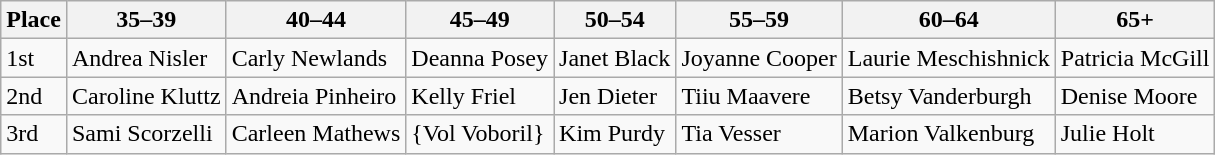<table class="wikitable">
<tr>
<th>Place</th>
<th>35–39</th>
<th>40–44</th>
<th>45–49</th>
<th>50–54</th>
<th>55–59</th>
<th>60–64</th>
<th>65+</th>
</tr>
<tr>
<td>1st</td>
<td>Andrea Nisler</td>
<td>Carly Newlands</td>
<td>Deanna Posey</td>
<td>Janet Black</td>
<td>Joyanne Cooper</td>
<td>Laurie Meschishnick</td>
<td>Patricia McGill</td>
</tr>
<tr>
<td>2nd</td>
<td>Caroline Kluttz</td>
<td>Andreia Pinheiro</td>
<td>Kelly Friel</td>
<td>Jen Dieter</td>
<td>Tiiu Maavere</td>
<td>Betsy Vanderburgh</td>
<td>Denise Moore</td>
</tr>
<tr>
<td>3rd</td>
<td>Sami Scorzelli</td>
<td>Carleen Mathews</td>
<td>{Vol Voboril}</td>
<td>Kim Purdy</td>
<td>Tia Vesser</td>
<td>Marion Valkenburg</td>
<td>Julie Holt</td>
</tr>
</table>
